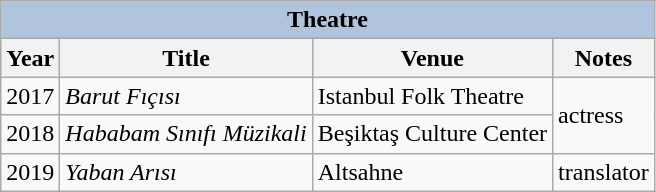<table class="wikitable">
<tr>
<th colspan="4" style="background:LightSteelBlue">Theatre</th>
</tr>
<tr>
<th>Year</th>
<th>Title</th>
<th>Venue</th>
<th>Notes</th>
</tr>
<tr>
<td>2017</td>
<td><em>Barut Fıçısı</em></td>
<td>Istanbul Folk Theatre</td>
<td rowspan="2">actress</td>
</tr>
<tr>
<td>2018</td>
<td><em>Hababam Sınıfı Müzikali</em></td>
<td>Beşiktaş Culture Center</td>
</tr>
<tr>
<td>2019</td>
<td><em>Yaban Arısı</em></td>
<td>Altsahne</td>
<td>translator</td>
</tr>
</table>
